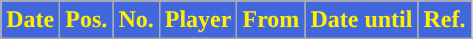<table class="wikitable plainrowheaders sortable">
<tr>
<th style="background:#4267DC; color:#FFF000; ">Date</th>
<th style="background:#4267DC; color:#FFF000; ">Pos.</th>
<th style="background:#4267DC; color:#FFF000; ">No.</th>
<th style="background:#4267DC; color:#FFF000; ">Player</th>
<th style="background:#4267DC; color:#FFF000; ">From</th>
<th style="background:#4267DC; color:#FFF000; ">Date until</th>
<th style="background:#4267DC; color:#FFF000; ">Ref.</th>
</tr>
</table>
